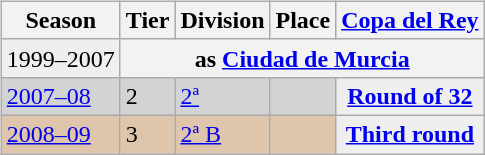<table>
<tr>
<td valign="top" width=49%><br><table class="wikitable">
<tr style="background:#f0f6fa;">
<th>Season</th>
<th>Tier</th>
<th>Division</th>
<th>Place</th>
<th><a href='#'>Copa del Rey</a></th>
</tr>
<tr>
<td style="background:#efefef;">1999–2007</td>
<th colspan="4">as <a href='#'>Ciudad de Murcia</a></th>
</tr>
<tr>
<td style="background:#D3D3D3;"><a href='#'>2007–08</a></td>
<td style="background:#D3D3D3;">2</td>
<td style="background:#D3D3D3;"><a href='#'>2ª</a></td>
<td style="background:#D3D3D3;"></td>
<th style="background:#efefef;"><a href='#'>Round of 32</a></th>
</tr>
<tr>
<td style="background:#DEC5AB;"><a href='#'>2008–09</a></td>
<td style="background:#DEC5AB;">3</td>
<td style="background:#DEC5AB;"><a href='#'>2ª B</a></td>
<td style="background:#DEC5AB;"></td>
<th style="background:#efefef;"><a href='#'>Third round</a></th>
</tr>
</table>
</td>
</tr>
</table>
